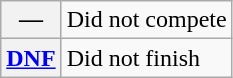<table class="wikitable">
<tr>
<th scope="row">—</th>
<td>Did not compete</td>
</tr>
<tr>
<th scope="row"><a href='#'>DNF</a></th>
<td>Did not finish</td>
</tr>
</table>
